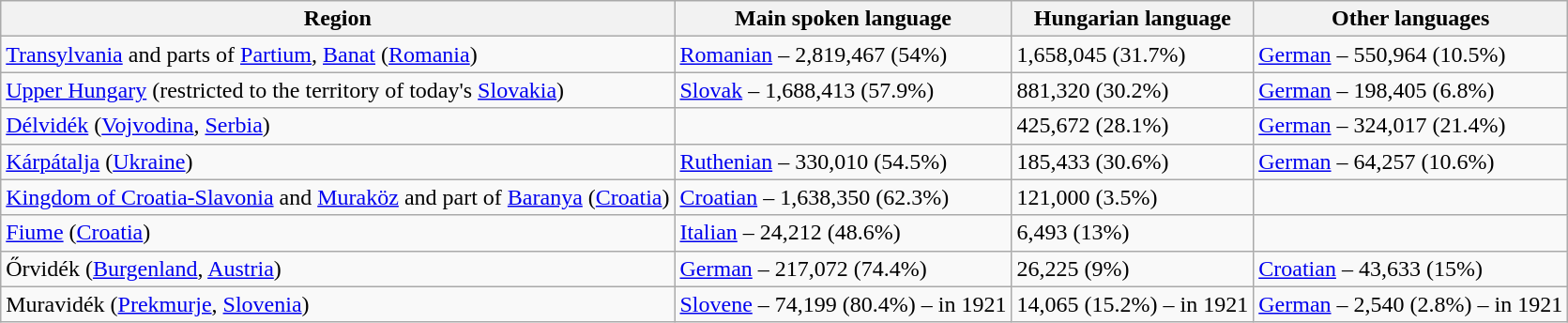<table class="wikitable" style="float: center;">
<tr>
<th>Region</th>
<th>Main spoken language</th>
<th>Hungarian language</th>
<th>Other languages</th>
</tr>
<tr>
<td><a href='#'>Transylvania</a> and parts of <a href='#'>Partium</a>, <a href='#'>Banat</a> (<a href='#'>Romania</a>)</td>
<td><a href='#'>Romanian</a> – 2,819,467 (54%)</td>
<td>1,658,045 (31.7%)</td>
<td><a href='#'>German</a> – 550,964 (10.5%)</td>
</tr>
<tr>
<td><a href='#'>Upper Hungary</a> (restricted to the territory of today's <a href='#'>Slovakia</a>)</td>
<td><a href='#'>Slovak</a> – 1,688,413 (57.9%)</td>
<td>881,320 (30.2%)</td>
<td><a href='#'>German</a> – 198,405 (6.8%)</td>
</tr>
<tr>
<td><a href='#'>Délvidék</a> (<a href='#'>Vojvodina</a>, <a href='#'>Serbia</a>)</td>
<td></td>
<td>425,672 (28.1%)</td>
<td><a href='#'>German</a> – 324,017 (21.4%)</td>
</tr>
<tr>
<td><a href='#'>Kárpátalja</a> (<a href='#'>Ukraine</a>)</td>
<td><a href='#'>Ruthenian</a> – 330,010 (54.5%)</td>
<td>185,433 (30.6%)</td>
<td><a href='#'>German</a> – 64,257 (10.6%)</td>
</tr>
<tr>
<td><a href='#'>Kingdom of Croatia-Slavonia</a> and <a href='#'>Muraköz</a> and part of <a href='#'>Baranya</a> (<a href='#'>Croatia</a>)</td>
<td><a href='#'>Croatian</a> – 1,638,350 (62.3%)</td>
<td>121,000 (3.5%)</td>
<td></td>
</tr>
<tr>
<td><a href='#'>Fiume</a> (<a href='#'>Croatia</a>)</td>
<td><a href='#'>Italian</a> – 24,212 (48.6%)</td>
<td>6,493 (13%)</td>
<td></td>
</tr>
<tr>
<td>Őrvidék (<a href='#'>Burgenland</a>, <a href='#'>Austria</a>)</td>
<td><a href='#'>German</a> – 217,072 (74.4%)</td>
<td>26,225 (9%)</td>
<td><a href='#'>Croatian</a> – 43,633 (15%)</td>
</tr>
<tr>
<td>Muravidék (<a href='#'>Prekmurje</a>, <a href='#'>Slovenia</a>)</td>
<td><a href='#'>Slovene</a> – 74,199 (80.4%) – in 1921</td>
<td>14,065 (15.2%) – in 1921</td>
<td><a href='#'>German</a> – 2,540 (2.8%) – in 1921</td>
</tr>
</table>
